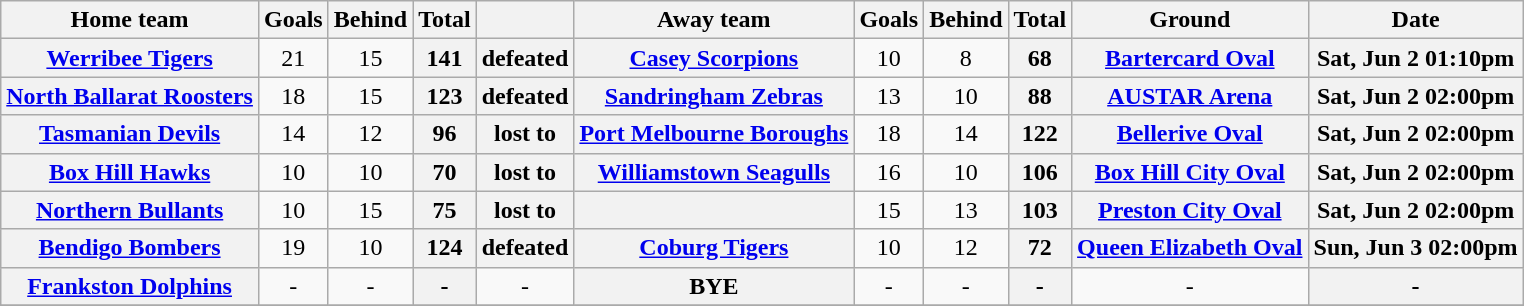<table class="wikitable">
<tr>
<th align=center>Home team</th>
<th align=center>Goals</th>
<th align=center>Behind</th>
<th align=center>Total</th>
<th align=center></th>
<th align=center>Away team</th>
<th align=center>Goals</th>
<th align=center>Behind</th>
<th align=center>Total</th>
<th align=center>Ground</th>
<th align=center>Date</th>
</tr>
<tr>
<th align=center><a href='#'>Werribee Tigers</a></th>
<td align=center>21</td>
<td align=center>15</td>
<th align=center>141</th>
<th align=center>defeated</th>
<th align=center><a href='#'>Casey Scorpions</a></th>
<td align=center>10</td>
<td align=center>8</td>
<th align=center>68</th>
<th align=center><a href='#'>Bartercard Oval</a></th>
<th align=center>Sat, Jun 2 01:10pm</th>
</tr>
<tr>
<th align=center><a href='#'>North Ballarat Roosters</a></th>
<td align=center>18</td>
<td align=center>15</td>
<th align=center>123</th>
<th align=center>defeated</th>
<th align=center><a href='#'>Sandringham Zebras</a></th>
<td align=center>13</td>
<td align=center>10</td>
<th align=center>88</th>
<th align=center><a href='#'>AUSTAR Arena</a></th>
<th align=center>Sat, Jun 2 02:00pm</th>
</tr>
<tr>
<th align=center><a href='#'>Tasmanian Devils</a></th>
<td align=center>14</td>
<td align=center>12</td>
<th align=center>96</th>
<th align=center>lost to</th>
<th align=center><a href='#'>Port Melbourne Boroughs</a></th>
<td align=center>18</td>
<td align=center>14</td>
<th align=center>122</th>
<th align=center><a href='#'>Bellerive Oval</a></th>
<th align=center>Sat, Jun 2 02:00pm</th>
</tr>
<tr>
<th align=center><a href='#'>Box Hill Hawks</a></th>
<td align=center>10</td>
<td align=center>10</td>
<th align=center>70</th>
<th align=center>lost to</th>
<th align=center><a href='#'>Williamstown Seagulls</a></th>
<td align=center>16</td>
<td align=center>10</td>
<th align=center>106</th>
<th align=center><a href='#'>Box Hill City Oval</a></th>
<th align=center>Sat, Jun 2 02:00pm</th>
</tr>
<tr>
<th align=center><a href='#'>Northern Bullants</a></th>
<td align=center>10</td>
<td align=center>15</td>
<th align=center>75</th>
<th align=center>lost to</th>
<th align=center></th>
<td align=center>15</td>
<td align=center>13</td>
<th align=center>103</th>
<th align=center><a href='#'>Preston City Oval</a></th>
<th align=center>Sat, Jun 2 02:00pm</th>
</tr>
<tr>
<th align=center><a href='#'>Bendigo Bombers</a></th>
<td align=center>19</td>
<td align=center>10</td>
<th align=center>124</th>
<th align=center>defeated</th>
<th align=center><a href='#'>Coburg Tigers</a></th>
<td align=center>10</td>
<td align=center>12</td>
<th align=center>72</th>
<th align=center><a href='#'>Queen Elizabeth Oval</a></th>
<th align=center>Sun, Jun 3 02:00pm</th>
</tr>
<tr>
<th align=center><a href='#'>Frankston Dolphins</a></th>
<td align=center>-</td>
<td align=center>-</td>
<th align=center>-</th>
<td align=center>-</td>
<th align=center>BYE</th>
<td align=center>-</td>
<td align=center>-</td>
<th align=center>-</th>
<td align=center>-</td>
<th align=center>-</th>
</tr>
<tr>
</tr>
</table>
